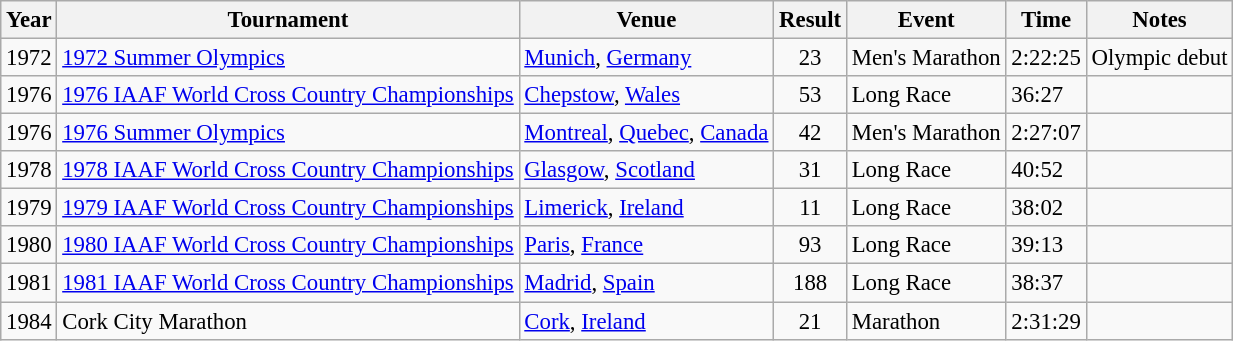<table class="wikitable" style="font-size: 95%;">
<tr>
<th>Year</th>
<th>Tournament</th>
<th>Venue</th>
<th>Result</th>
<th>Event</th>
<th>Time</th>
<th>Notes</th>
</tr>
<tr>
<td>1972</td>
<td><a href='#'>1972 Summer Olympics</a></td>
<td><a href='#'>Munich</a>, <a href='#'>Germany</a></td>
<td align="center">23</td>
<td>Men's Marathon</td>
<td>2:22:25</td>
<td>Olympic debut </td>
</tr>
<tr>
<td>1976</td>
<td><a href='#'>1976 IAAF World Cross Country Championships</a></td>
<td><a href='#'>Chepstow</a>, <a href='#'>Wales</a></td>
<td align="center">53</td>
<td>Long Race</td>
<td>36:27</td>
<td></td>
</tr>
<tr>
<td>1976</td>
<td><a href='#'>1976 Summer Olympics</a></td>
<td><a href='#'>Montreal</a>, <a href='#'>Quebec</a>, <a href='#'>Canada</a></td>
<td align="center">42</td>
<td>Men's Marathon</td>
<td>2:27:07</td>
<td></td>
</tr>
<tr>
<td>1978</td>
<td><a href='#'>1978 IAAF World Cross Country Championships</a></td>
<td><a href='#'>Glasgow</a>, <a href='#'>Scotland</a></td>
<td align="center">31</td>
<td>Long Race</td>
<td>40:52</td>
<td></td>
</tr>
<tr>
<td>1979</td>
<td><a href='#'>1979 IAAF World Cross Country Championships</a></td>
<td><a href='#'>Limerick</a>, <a href='#'>Ireland</a></td>
<td align="center">11</td>
<td>Long Race</td>
<td>38:02</td>
<td></td>
</tr>
<tr>
<td>1980</td>
<td><a href='#'>1980 IAAF World Cross Country Championships</a></td>
<td><a href='#'>Paris</a>, <a href='#'>France</a></td>
<td align="center">93</td>
<td>Long Race</td>
<td>39:13</td>
<td></td>
</tr>
<tr>
<td>1981</td>
<td><a href='#'>1981 IAAF World Cross Country Championships</a></td>
<td><a href='#'>Madrid</a>, <a href='#'>Spain</a></td>
<td align="center">188</td>
<td>Long Race</td>
<td>38:37</td>
<td></td>
</tr>
<tr>
<td>1984</td>
<td>Cork City Marathon</td>
<td><a href='#'>Cork</a>, <a href='#'>Ireland</a></td>
<td align="center">21</td>
<td>Marathon</td>
<td>2:31:29</td>
<td></td>
</tr>
</table>
